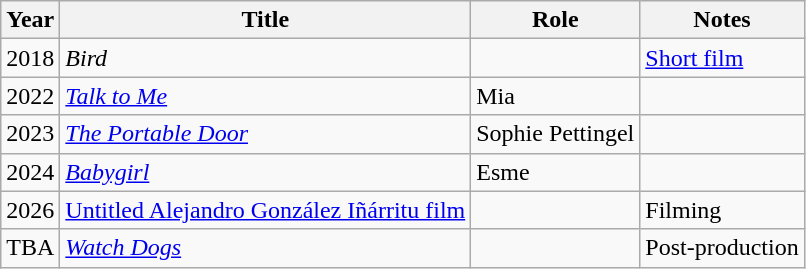<table class="wikitable sortable">
<tr>
<th>Year</th>
<th>Title</th>
<th>Role</th>
<th class="unsortable">Notes</th>
</tr>
<tr>
<td>2018</td>
<td><em>Bird</em></td>
<td></td>
<td><a href='#'>Short film</a></td>
</tr>
<tr>
<td>2022</td>
<td><em><a href='#'>Talk to Me</a></em></td>
<td>Mia</td>
<td></td>
</tr>
<tr>
<td>2023</td>
<td><em><a href='#'>The Portable Door</a></em></td>
<td>Sophie Pettingel</td>
<td></td>
</tr>
<tr>
<td>2024</td>
<td><em><a href='#'>Babygirl</a></em></td>
<td>Esme</td>
<td></td>
</tr>
<tr>
<td>2026</td>
<td><a href='#'>Untitled Alejandro González Iñárritu film</a></td>
<td></td>
<td>Filming</td>
</tr>
<tr>
<td>TBA</td>
<td><em><a href='#'>Watch Dogs</a></em></td>
<td></td>
<td>Post-production</td>
</tr>
</table>
